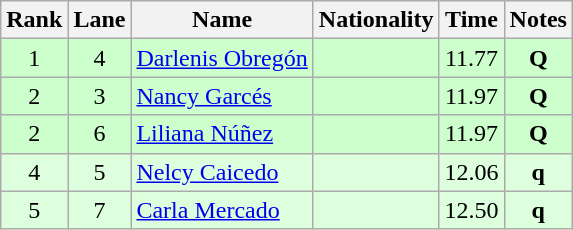<table class="wikitable sortable" style="text-align:center">
<tr>
<th>Rank</th>
<th>Lane</th>
<th>Name</th>
<th>Nationality</th>
<th>Time</th>
<th>Notes</th>
</tr>
<tr bgcolor=ccffcc>
<td>1</td>
<td>4</td>
<td align=left><a href='#'>Darlenis Obregón</a></td>
<td align=left></td>
<td>11.77</td>
<td><strong>Q</strong></td>
</tr>
<tr bgcolor=ccffcc>
<td>2</td>
<td>3</td>
<td align=left><a href='#'>Nancy Garcés</a></td>
<td align=left></td>
<td>11.97</td>
<td><strong>Q</strong></td>
</tr>
<tr bgcolor=ccffcc>
<td>2</td>
<td>6</td>
<td align=left><a href='#'>Liliana Núñez</a></td>
<td align=left></td>
<td>11.97</td>
<td><strong>Q</strong></td>
</tr>
<tr bgcolor=ddffdd>
<td>4</td>
<td>5</td>
<td align=left><a href='#'>Nelcy Caicedo</a></td>
<td align=left></td>
<td>12.06</td>
<td><strong>q</strong></td>
</tr>
<tr bgcolor=ddffdd>
<td>5</td>
<td>7</td>
<td align=left><a href='#'>Carla Mercado</a></td>
<td align=left></td>
<td>12.50</td>
<td><strong>q</strong></td>
</tr>
</table>
